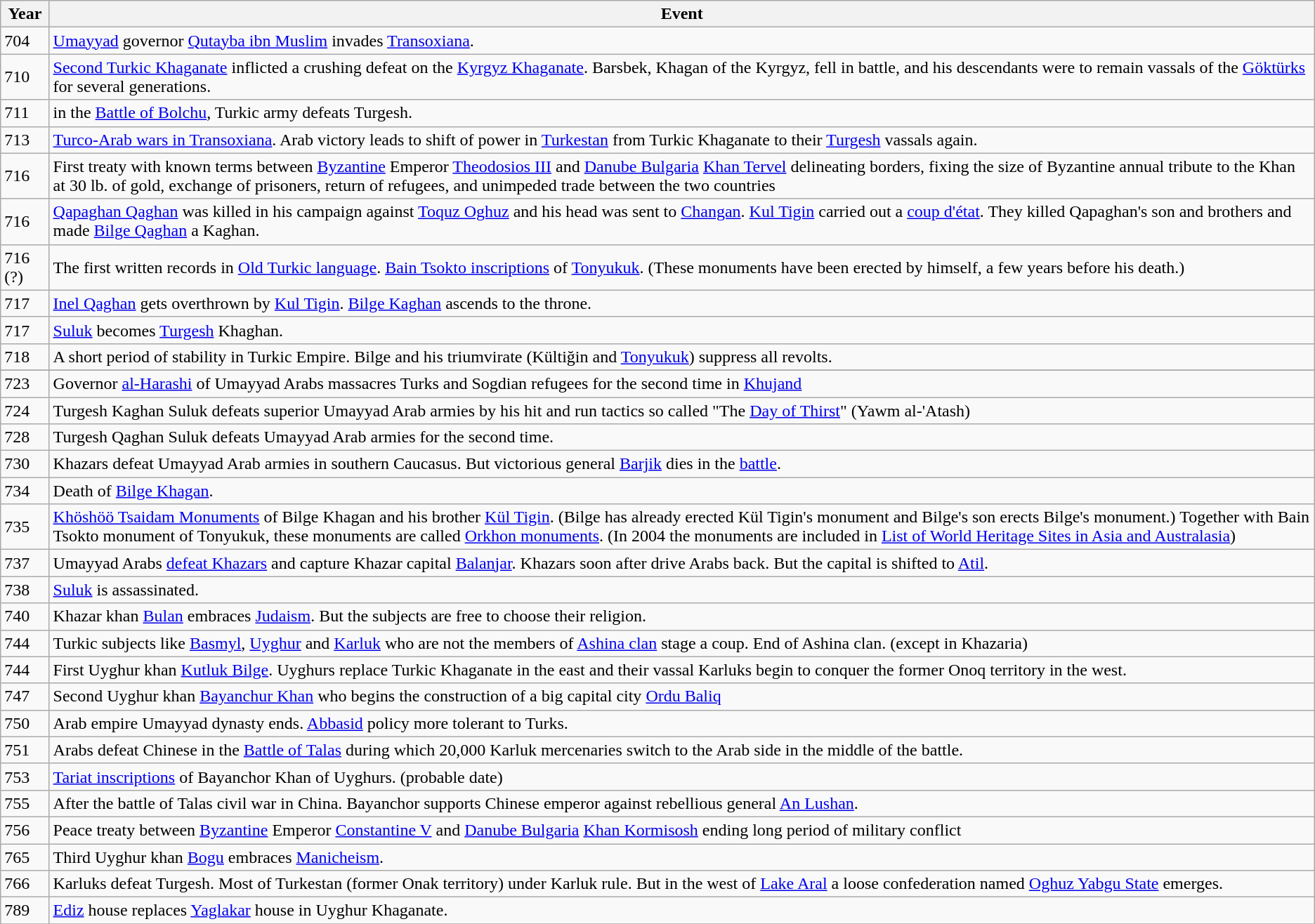<table class="sortable wikitable">
<tr>
<th>Year</th>
<th>Event</th>
</tr>
<tr>
<td>704</td>
<td><a href='#'>Umayyad</a> governor <a href='#'>Qutayba ibn Muslim</a> invades <a href='#'>Transoxiana</a>.</td>
</tr>
<tr>
<td>710</td>
<td><a href='#'>Second Turkic Khaganate</a> inflicted a crushing defeat on the <a href='#'>Kyrgyz Khaganate</a>. Barsbek, Khagan of the Kyrgyz, fell in battle, and his descendants were to remain vassals of the <a href='#'>Göktürks</a> for several generations.</td>
</tr>
<tr>
<td>711</td>
<td>in the <a href='#'>Battle of Bolchu</a>, Turkic army defeats Turgesh.</td>
</tr>
<tr>
<td>713</td>
<td><a href='#'>Turco-Arab wars in Transoxiana</a>. Arab victory leads to shift of power in <a href='#'>Turkestan</a> from Turkic Khaganate to their <a href='#'>Turgesh</a> vassals again.</td>
</tr>
<tr>
<td>716</td>
<td>First treaty with known terms between <a href='#'>Byzantine</a> Emperor <a href='#'>Theodosios III</a> and <a href='#'>Danube Bulgaria</a> <a href='#'>Khan Tervel</a> delineating borders, fixing the size of Byzantine annual tribute to the Khan at 30 lb. of gold, exchange of prisoners, return of refugees, and unimpeded trade between the two countries</td>
</tr>
<tr>
<td>716</td>
<td><a href='#'>Qapaghan Qaghan</a> was killed in his campaign against <a href='#'>Toquz Oghuz</a> and his head was sent to <a href='#'>Changan</a>. <a href='#'>Kul Tigin</a> carried out a <a href='#'>coup d'état</a>. They killed Qapaghan's son and brothers and made <a href='#'>Bilge Qaghan</a> a Kaghan.</td>
</tr>
<tr>
<td>716 (?)</td>
<td>The first written records in <a href='#'>Old Turkic language</a>. <a href='#'>Bain Tsokto inscriptions</a> of <a href='#'>Tonyukuk</a>. (These monuments have been erected by himself, a few years before his death.)</td>
</tr>
<tr>
<td>717</td>
<td><a href='#'>Inel Qaghan</a> gets overthrown by <a href='#'>Kul Tigin</a>. <a href='#'>Bilge Kaghan</a> ascends to the throne.</td>
</tr>
<tr>
<td>717</td>
<td><a href='#'>Suluk</a> becomes <a href='#'>Turgesh</a> Khaghan.</td>
</tr>
<tr>
<td>718</td>
<td>A short period of stability in Turkic Empire. Bilge and his triumvirate (Kültiğin and <a href='#'>Tonyukuk</a>) suppress all revolts.</td>
</tr>
<tr>
</tr>
<tr>
<td>723</td>
<td>Governor <a href='#'>al-Harashi</a> of Umayyad Arabs massacres Turks and Sogdian refugees for the second time in <a href='#'>Khujand</a></td>
</tr>
<tr>
<td>724</td>
<td>Turgesh Kaghan Suluk defeats superior Umayyad Arab armies by his hit and run tactics so called "The <a href='#'>Day of Thirst</a>" (Yawm al-'Atash)</td>
</tr>
<tr>
<td>728</td>
<td>Turgesh Qaghan Suluk defeats Umayyad Arab armies for the second time.</td>
</tr>
<tr>
<td>730</td>
<td>Khazars defeat Umayyad Arab armies in southern Caucasus. But victorious general <a href='#'>Barjik</a> dies in the <a href='#'>battle</a>.</td>
</tr>
<tr>
<td>734</td>
<td>Death of <a href='#'>Bilge Khagan</a>.</td>
</tr>
<tr>
<td>735</td>
<td><a href='#'>Khöshöö Tsaidam Monuments</a> of Bilge Khagan and his brother <a href='#'>Kül Tigin</a>. (Bilge has already erected Kül Tigin's monument and Bilge's son erects Bilge's monument.) Together with Bain Tsokto monument of Tonyukuk, these monuments are called <a href='#'>Orkhon monuments</a>. (In 2004 the monuments are included in <a href='#'>List of World Heritage Sites in Asia and Australasia</a>)</td>
</tr>
<tr>
<td>737</td>
<td>Umayyad Arabs <a href='#'>defeat Khazars</a> and capture Khazar capital <a href='#'>Balanjar</a>. Khazars soon after drive Arabs back. But the capital is shifted to <a href='#'>Atil</a>.</td>
</tr>
<tr>
<td>738</td>
<td><a href='#'>Suluk</a> is assassinated.</td>
</tr>
<tr>
<td>740</td>
<td>Khazar khan <a href='#'>Bulan</a> embraces <a href='#'>Judaism</a>. But the subjects are free to choose their religion.</td>
</tr>
<tr>
<td>744</td>
<td>Turkic subjects like <a href='#'>Basmyl</a>, <a href='#'>Uyghur</a> and <a href='#'>Karluk</a> who are not the members of <a href='#'>Ashina clan</a> stage a coup. End of Ashina clan. (except in Khazaria)</td>
</tr>
<tr>
<td>744</td>
<td>First Uyghur khan <a href='#'>Kutluk Bilge</a>. Uyghurs replace Turkic Khaganate in the east and their vassal Karluks begin to conquer the former Onoq territory in the west.</td>
</tr>
<tr>
<td>747</td>
<td>Second Uyghur khan <a href='#'>Bayanchur Khan</a> who begins the construction of a big capital city <a href='#'>Ordu Baliq</a></td>
</tr>
<tr>
<td>750</td>
<td>Arab empire Umayyad dynasty ends. <a href='#'>Abbasid</a> policy more tolerant to Turks.</td>
</tr>
<tr>
<td>751</td>
<td>Arabs defeat Chinese in the <a href='#'>Battle of Talas</a> during which 20,000 Karluk mercenaries switch to the Arab side in the middle of the battle.</td>
</tr>
<tr>
<td>753</td>
<td><a href='#'>Tariat inscriptions</a> of Bayanchor Khan of Uyghurs. (probable date)</td>
</tr>
<tr>
<td>755</td>
<td>After the battle of Talas civil war in China. Bayanchor supports Chinese emperor against rebellious general <a href='#'>An Lushan</a>.</td>
</tr>
<tr>
<td>756</td>
<td>Peace treaty between <a href='#'>Byzantine</a> Emperor <a href='#'>Constantine V</a> and <a href='#'>Danube Bulgaria</a> <a href='#'>Khan Kormisosh</a> ending long period of military conflict</td>
</tr>
<tr>
<td>765</td>
<td>Third Uyghur khan <a href='#'>Bogu</a> embraces <a href='#'>Manicheism</a>.</td>
</tr>
<tr>
<td>766</td>
<td>Karluks defeat Turgesh. Most of Turkestan (former Onak territory) under Karluk rule. But in the west of <a href='#'>Lake Aral</a> a loose confederation named <a href='#'>Oghuz Yabgu State</a> emerges.</td>
</tr>
<tr>
<td>789</td>
<td><a href='#'>Ediz</a> house replaces <a href='#'>Yaglakar</a> house in Uyghur Khaganate.</td>
</tr>
<tr>
</tr>
</table>
